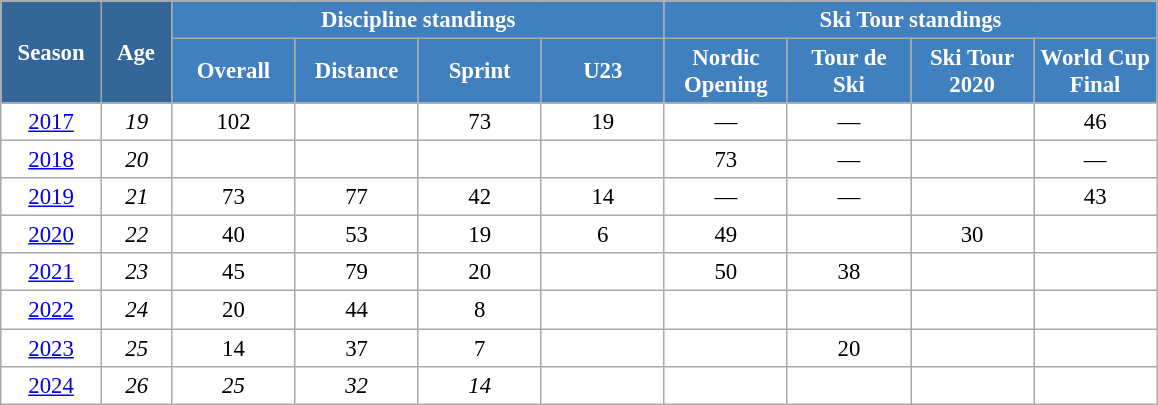<table class="wikitable" style="font-size:95%; text-align:center; border:grey solid 1px; border-collapse:collapse; background:#ffffff;">
<tr>
<th style="background-color:#369; color:white; width:60px;" rowspan="2"> Season </th>
<th style="background-color:#369; color:white; width:40px;" rowspan="2"> Age </th>
<th style="background-color:#4180be; color:white;" colspan="4">Discipline standings</th>
<th style="background-color:#4180be; color:white;" colspan="5">Ski Tour standings</th>
</tr>
<tr>
<th style="background-color:#4180be; color:white; width:75px;">Overall</th>
<th style="background-color:#4180be; color:white; width:75px;">Distance</th>
<th style="background-color:#4180be; color:white; width:75px;">Sprint</th>
<th style="background-color:#4180be; color:white; width:75px;">U23</th>
<th style="background-color:#4180be; color:white; width:75px;">Nordic<br>Opening</th>
<th style="background-color:#4180be; color:white; width:75px;">Tour de<br>Ski</th>
<th style="background-color:#4180be; color:white; width:75px;">Ski Tour 2020</th>
<th style="background-color:#4180be; color:white; width:75px;">World Cup<br>Final</th>
</tr>
<tr>
<td><a href='#'>2017</a></td>
<td><em>19</em></td>
<td>102</td>
<td></td>
<td>73</td>
<td>19</td>
<td>—</td>
<td>—</td>
<td></td>
<td>46</td>
</tr>
<tr>
<td><a href='#'>2018</a></td>
<td><em>20</em></td>
<td></td>
<td></td>
<td></td>
<td></td>
<td>73</td>
<td>—</td>
<td></td>
<td>—</td>
</tr>
<tr>
<td><a href='#'>2019</a></td>
<td><em>21</em></td>
<td>73</td>
<td>77</td>
<td>42</td>
<td>14</td>
<td>—</td>
<td>—</td>
<td></td>
<td>43</td>
</tr>
<tr>
<td><a href='#'>2020</a></td>
<td><em>22</em></td>
<td>40</td>
<td>53</td>
<td>19</td>
<td>6</td>
<td>49</td>
<td></td>
<td>30</td>
<td></td>
</tr>
<tr>
<td><a href='#'>2021</a></td>
<td><em>23</em></td>
<td>45</td>
<td>79</td>
<td>20</td>
<td></td>
<td>50</td>
<td>38</td>
<td></td>
<td></td>
</tr>
<tr>
<td><a href='#'>2022</a></td>
<td><em>24</em></td>
<td>20</td>
<td>44</td>
<td>8</td>
<td></td>
<td></td>
<td></td>
<td></td>
<td></td>
</tr>
<tr>
<td><a href='#'>2023</a></td>
<td><em>25</em></td>
<td>14</td>
<td>37</td>
<td>7</td>
<td></td>
<td></td>
<td>20</td>
<td></td>
<td></td>
</tr>
<tr>
<td><a href='#'>2024</a></td>
<td><em>26</em></td>
<td><em>25</em></td>
<td><em>32</em></td>
<td><em>14</em></td>
<td></td>
<td></td>
<td></td>
<td></td>
<td></td>
</tr>
</table>
